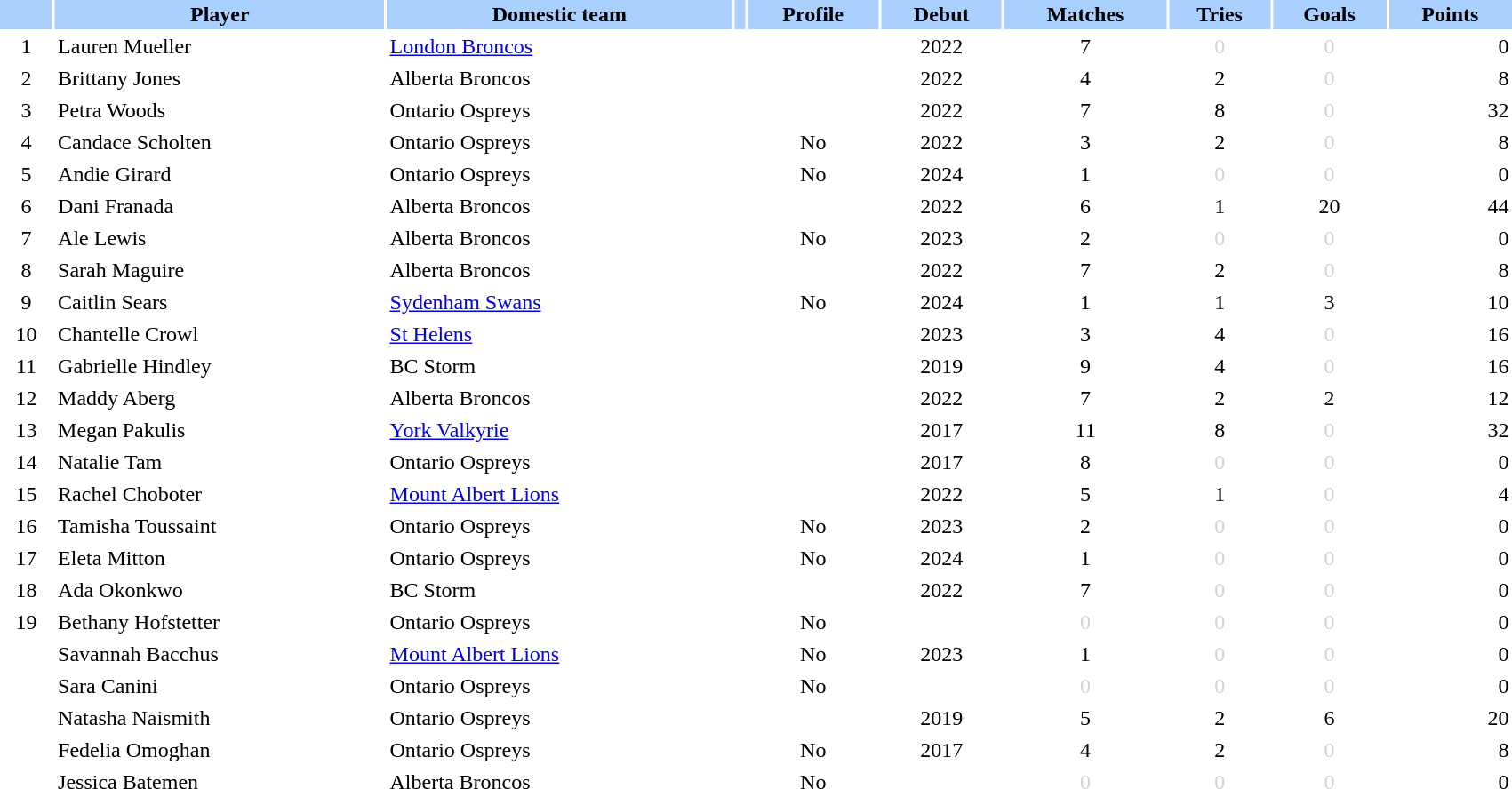<table class="sortable" border="0" cellspacing="2" cellpadding="2" style="width:90%; text-align:center;">
<tr style="background:#AAD0FF">
<th></th>
<th>Player</th>
<th>Domestic team</th>
<th></th>
<th class=unsortable>Profile</th>
<th>Debut</th>
<th>Matches</th>
<th>Tries</th>
<th>Goals</th>
<th>Points</th>
</tr>
<tr>
<td>1</td>
<td align=left>Lauren Mueller</td>
<td align=left> <a href='#'>London Broncos</a></td>
<td></td>
<td></td>
<td>2022</td>
<td>7</td>
<td style="color:lightgray">0</td>
<td style="color:lightgray">0</td>
<td align=right>0</td>
</tr>
<tr>
<td>2</td>
<td align=left>Brittany Jones</td>
<td align=left> Alberta Broncos</td>
<td></td>
<td></td>
<td>2022</td>
<td>4</td>
<td>2</td>
<td style="color:lightgray">0</td>
<td align=right>8</td>
</tr>
<tr>
<td>3</td>
<td align=left>Petra Woods</td>
<td align=left> Ontario Ospreys</td>
<td></td>
<td></td>
<td>2022</td>
<td>7</td>
<td>8</td>
<td style="color:lightgray">0</td>
<td align=right>32</td>
</tr>
<tr>
<td>4</td>
<td align=left>Candace Scholten</td>
<td align=left> Ontario Ospreys</td>
<td></td>
<td>No</td>
<td>2022</td>
<td>3</td>
<td>2</td>
<td style="color:lightgray">0</td>
<td align=right>8</td>
</tr>
<tr>
<td>5</td>
<td align=left>Andie Girard</td>
<td align=left> Ontario Ospreys</td>
<td></td>
<td>No</td>
<td>2024</td>
<td>1</td>
<td style="color:lightgray">0</td>
<td style="color:lightgray">0</td>
<td align=right>0</td>
</tr>
<tr>
<td>6</td>
<td align=left>Dani Franada</td>
<td align=left> Alberta Broncos</td>
<td></td>
<td></td>
<td>2022</td>
<td>6</td>
<td>1</td>
<td>20</td>
<td align=right>44</td>
</tr>
<tr>
<td>7</td>
<td align=left>Ale Lewis</td>
<td align=left> Alberta Broncos</td>
<td></td>
<td>No</td>
<td>2023</td>
<td>2</td>
<td style="color:lightgray">0</td>
<td style="color:lightgray">0</td>
<td align=right>0</td>
</tr>
<tr>
<td>8</td>
<td align=left>Sarah Maguire</td>
<td align=left> Alberta Broncos</td>
<td></td>
<td></td>
<td>2022</td>
<td>7</td>
<td>2</td>
<td style="color:lightgray">0</td>
<td align=right>8</td>
</tr>
<tr>
<td>9</td>
<td align=left>Caitlin Sears</td>
<td align=left> <a href='#'>Sydenham Swans</a></td>
<td></td>
<td>No</td>
<td>2024</td>
<td>1</td>
<td>1</td>
<td>3</td>
<td align=right>10</td>
</tr>
<tr>
<td>10</td>
<td align=left>Chantelle Crowl</td>
<td align=left> <a href='#'>St Helens</a></td>
<td></td>
<td></td>
<td>2023</td>
<td>3</td>
<td>4</td>
<td style="color:lightgray">0</td>
<td align=right>16</td>
</tr>
<tr>
<td>11</td>
<td align=left>Gabrielle Hindley</td>
<td align=left> BC Storm</td>
<td></td>
<td></td>
<td>2019</td>
<td>9</td>
<td>4</td>
<td style="color:lightgray">0</td>
<td align=right>16</td>
</tr>
<tr>
<td>12</td>
<td align=left>Maddy Aberg</td>
<td align=left> Alberta Broncos</td>
<td></td>
<td></td>
<td>2022</td>
<td>7</td>
<td>2</td>
<td>2</td>
<td align=right>12</td>
</tr>
<tr>
<td>13</td>
<td align=left>Megan Pakulis</td>
<td align=left> <a href='#'>York Valkyrie</a></td>
<td></td>
<td></td>
<td>2017</td>
<td>11</td>
<td>8</td>
<td style="color:lightgray">0</td>
<td align=right>32</td>
</tr>
<tr>
<td>14</td>
<td align=left>Natalie Tam</td>
<td align=left> Ontario Ospreys</td>
<td></td>
<td></td>
<td>2017</td>
<td>8</td>
<td style="color:lightgray">0</td>
<td style="color:lightgray">0</td>
<td align=right>0</td>
</tr>
<tr>
<td>15</td>
<td align=left>Rachel Choboter</td>
<td align=left> <a href='#'>Mount Albert Lions</a></td>
<td></td>
<td></td>
<td>2022</td>
<td>5</td>
<td>1</td>
<td style="color:lightgray">0</td>
<td align=right>4</td>
</tr>
<tr>
<td>16</td>
<td align=left>Tamisha Toussaint</td>
<td align=left> Ontario Ospreys</td>
<td></td>
<td>No</td>
<td>2023</td>
<td>2</td>
<td style="color:lightgray">0</td>
<td style="color:lightgray">0</td>
<td align=right>0</td>
</tr>
<tr>
<td>17</td>
<td align=left>Eleta Mitton</td>
<td align=left> Ontario Ospreys</td>
<td></td>
<td>No</td>
<td>2024</td>
<td>1</td>
<td style="color:lightgray">0</td>
<td style="color:lightgray">0</td>
<td align=right>0</td>
</tr>
<tr>
<td>18</td>
<td align=left>Ada Okonkwo</td>
<td align=left> BC Storm</td>
<td></td>
<td></td>
<td>2022</td>
<td>7</td>
<td style="color:lightgray">0</td>
<td style="color:lightgray">0</td>
<td align=right>0</td>
</tr>
<tr>
<td>19</td>
<td align=left>Bethany Hofstetter</td>
<td align=left> Ontario Ospreys</td>
<td></td>
<td>No</td>
<td></td>
<td style="color:lightgray">0</td>
<td style="color:lightgray">0</td>
<td style="color:lightgray">0</td>
<td align=right>0</td>
</tr>
<tr>
<td></td>
<td align=left>Savannah Bacchus</td>
<td align=left> <a href='#'>Mount Albert Lions</a></td>
<td></td>
<td>No</td>
<td>2023</td>
<td>1</td>
<td style="color:lightgray">0</td>
<td style="color:lightgray">0</td>
<td align=right>0</td>
</tr>
<tr>
<td></td>
<td align=left>Sara Canini</td>
<td align=left> Ontario Ospreys</td>
<td></td>
<td>No</td>
<td></td>
<td style="color:lightgray">0</td>
<td style="color:lightgray">0</td>
<td style="color:lightgray">0</td>
<td align=right>0</td>
</tr>
<tr>
<td></td>
<td align=left>Natasha Naismith</td>
<td align=left> Ontario Ospreys</td>
<td></td>
<td></td>
<td>2019</td>
<td>5</td>
<td>2</td>
<td>6</td>
<td align=right>20</td>
</tr>
<tr>
<td></td>
<td align=left>Fedelia Omoghan</td>
<td align=left> Ontario Ospreys</td>
<td></td>
<td>No</td>
<td>2017</td>
<td>4</td>
<td>2</td>
<td style="color:lightgray">0</td>
<td align=right>8</td>
</tr>
<tr>
<td></td>
<td align=left>Jessica Batemen</td>
<td align=left> Alberta Broncos</td>
<td></td>
<td>No</td>
<td></td>
<td style="color:lightgray">0</td>
<td style="color:lightgray">0</td>
<td style="color:lightgray">0</td>
<td align=right>0</td>
</tr>
</table>
